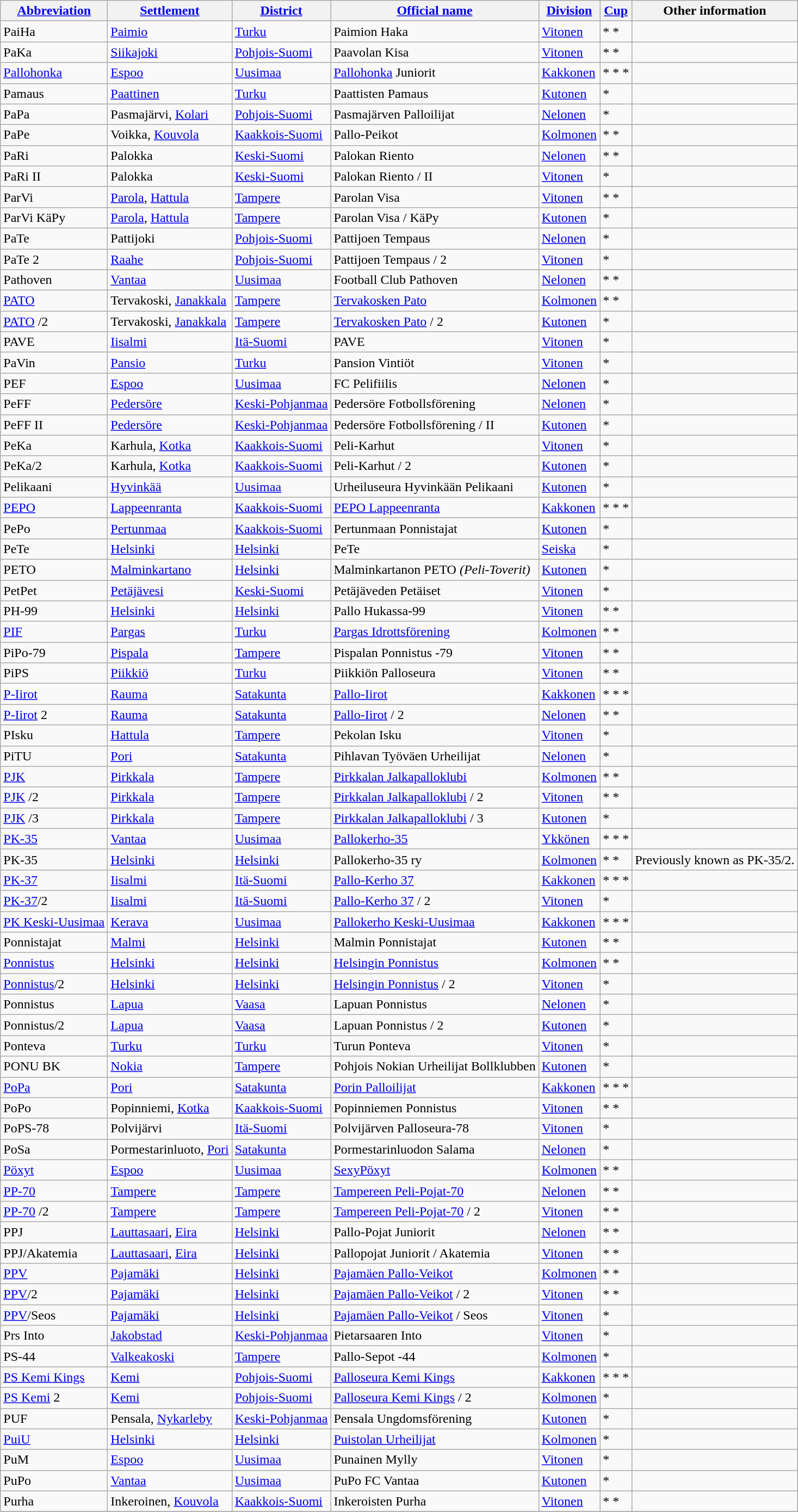<table class="wikitable" style="text-align:left">
<tr>
<th style= width="120px"><a href='#'>Abbreviation</a></th>
<th style= width="110px"><a href='#'>Settlement</a></th>
<th style= width="80px"><a href='#'>District</a></th>
<th style= width="200px"><a href='#'>Official name</a></th>
<th style= width="80px"><a href='#'>Division</a></th>
<th style= width="40px"><a href='#'>Cup</a></th>
<th style= width="220px">Other information</th>
</tr>
<tr>
<td>PaiHa</td>
<td><a href='#'>Paimio</a></td>
<td><a href='#'>Turku</a></td>
<td>Paimion Haka</td>
<td><a href='#'>Vitonen</a></td>
<td>* *</td>
<td></td>
</tr>
<tr>
<td>PaKa</td>
<td><a href='#'>Siikajoki</a></td>
<td><a href='#'>Pohjois-Suomi</a></td>
<td>Paavolan Kisa</td>
<td><a href='#'>Vitonen</a></td>
<td>* *</td>
<td></td>
</tr>
<tr>
<td><a href='#'>Pallohonka</a></td>
<td><a href='#'>Espoo</a></td>
<td><a href='#'>Uusimaa</a></td>
<td><a href='#'>Pallohonka</a> Juniorit</td>
<td><a href='#'>Kakkonen</a></td>
<td>* * *</td>
<td></td>
</tr>
<tr>
<td>Pamaus</td>
<td><a href='#'>Paattinen</a></td>
<td><a href='#'>Turku</a></td>
<td>Paattisten Pamaus</td>
<td><a href='#'>Kutonen</a></td>
<td>*</td>
<td></td>
</tr>
<tr>
<td>PaPa</td>
<td>Pasmajärvi, <a href='#'>Kolari</a></td>
<td><a href='#'>Pohjois-Suomi</a></td>
<td>Pasmajärven Palloilijat</td>
<td><a href='#'>Nelonen</a></td>
<td>*</td>
<td></td>
</tr>
<tr>
<td>PaPe</td>
<td>Voikka, <a href='#'>Kouvola</a></td>
<td><a href='#'>Kaakkois-Suomi</a></td>
<td>Pallo-Peikot</td>
<td><a href='#'>Kolmonen</a></td>
<td>* *</td>
<td></td>
</tr>
<tr>
<td>PaRi</td>
<td>Palokka</td>
<td><a href='#'>Keski-Suomi</a></td>
<td>Palokan Riento</td>
<td><a href='#'>Nelonen</a></td>
<td>* *</td>
<td></td>
</tr>
<tr>
<td>PaRi II</td>
<td>Palokka</td>
<td><a href='#'>Keski-Suomi</a></td>
<td>Palokan Riento / II</td>
<td><a href='#'>Vitonen</a></td>
<td>*</td>
<td></td>
</tr>
<tr>
<td>ParVi</td>
<td><a href='#'>Parola</a>, <a href='#'>Hattula</a></td>
<td><a href='#'>Tampere</a></td>
<td>Parolan Visa</td>
<td><a href='#'>Vitonen</a></td>
<td>* *</td>
<td></td>
</tr>
<tr>
<td>ParVi KäPy</td>
<td><a href='#'>Parola</a>, <a href='#'>Hattula</a></td>
<td><a href='#'>Tampere</a></td>
<td>Parolan Visa / KäPy</td>
<td><a href='#'>Kutonen</a></td>
<td>*</td>
<td></td>
</tr>
<tr>
<td>PaTe</td>
<td>Pattijoki</td>
<td><a href='#'>Pohjois-Suomi</a></td>
<td>Pattijoen Tempaus</td>
<td><a href='#'>Nelonen</a></td>
<td>*</td>
<td></td>
</tr>
<tr>
<td>PaTe 2</td>
<td><a href='#'>Raahe</a></td>
<td><a href='#'>Pohjois-Suomi</a></td>
<td>Pattijoen Tempaus / 2</td>
<td><a href='#'>Vitonen</a></td>
<td>*</td>
<td></td>
</tr>
<tr>
<td>Pathoven</td>
<td><a href='#'>Vantaa</a></td>
<td><a href='#'>Uusimaa</a></td>
<td>Football Club Pathoven</td>
<td><a href='#'>Nelonen</a></td>
<td>* *</td>
<td></td>
</tr>
<tr>
<td><a href='#'>PATO</a></td>
<td>Tervakoski, <a href='#'>Janakkala</a></td>
<td><a href='#'>Tampere</a></td>
<td><a href='#'>Tervakosken Pato</a></td>
<td><a href='#'>Kolmonen</a></td>
<td>* *</td>
<td></td>
</tr>
<tr>
<td><a href='#'>PATO</a> /2</td>
<td>Tervakoski, <a href='#'>Janakkala</a></td>
<td><a href='#'>Tampere</a></td>
<td><a href='#'>Tervakosken Pato</a> / 2</td>
<td><a href='#'>Kutonen</a></td>
<td>*</td>
<td></td>
</tr>
<tr>
<td>PAVE</td>
<td><a href='#'>Iisalmi</a></td>
<td><a href='#'>Itä-Suomi</a></td>
<td>PAVE</td>
<td><a href='#'>Vitonen</a></td>
<td>*</td>
<td></td>
</tr>
<tr>
<td>PaVin</td>
<td><a href='#'>Pansio</a></td>
<td><a href='#'>Turku</a></td>
<td>Pansion Vintiöt</td>
<td><a href='#'>Vitonen</a></td>
<td>*</td>
<td></td>
</tr>
<tr>
<td>PEF</td>
<td><a href='#'>Espoo</a></td>
<td><a href='#'>Uusimaa</a></td>
<td>FC Pelifiilis</td>
<td><a href='#'>Nelonen</a></td>
<td>*</td>
<td></td>
</tr>
<tr>
<td>PeFF</td>
<td><a href='#'>Pedersöre</a></td>
<td><a href='#'>Keski-Pohjanmaa</a></td>
<td>Pedersöre Fotbollsförening</td>
<td><a href='#'>Nelonen</a></td>
<td>*</td>
<td></td>
</tr>
<tr>
<td>PeFF II</td>
<td><a href='#'>Pedersöre</a></td>
<td><a href='#'>Keski-Pohjanmaa</a></td>
<td>Pedersöre Fotbollsförening / II</td>
<td><a href='#'>Kutonen</a></td>
<td>*</td>
<td></td>
</tr>
<tr>
<td>PeKa</td>
<td>Karhula, <a href='#'>Kotka</a></td>
<td><a href='#'>Kaakkois-Suomi</a></td>
<td>Peli-Karhut</td>
<td><a href='#'>Vitonen</a></td>
<td>*</td>
<td></td>
</tr>
<tr>
<td>PeKa/2</td>
<td>Karhula, <a href='#'>Kotka</a></td>
<td><a href='#'>Kaakkois-Suomi</a></td>
<td>Peli-Karhut / 2</td>
<td><a href='#'>Kutonen</a></td>
<td>*</td>
<td></td>
</tr>
<tr>
<td>Pelikaani</td>
<td><a href='#'>Hyvinkää</a></td>
<td><a href='#'>Uusimaa</a></td>
<td>Urheiluseura Hyvinkään Pelikaani</td>
<td><a href='#'>Kutonen</a></td>
<td>*</td>
<td></td>
</tr>
<tr>
<td><a href='#'>PEPO</a></td>
<td><a href='#'>Lappeenranta</a></td>
<td><a href='#'>Kaakkois-Suomi</a></td>
<td><a href='#'>PEPO Lappeenranta</a></td>
<td><a href='#'>Kakkonen</a></td>
<td>* * *</td>
<td></td>
</tr>
<tr>
<td>PePo</td>
<td><a href='#'>Pertunmaa</a></td>
<td><a href='#'>Kaakkois-Suomi</a></td>
<td>Pertunmaan Ponnistajat</td>
<td><a href='#'>Kutonen</a></td>
<td>*</td>
<td></td>
</tr>
<tr>
<td>PeTe</td>
<td><a href='#'>Helsinki</a></td>
<td><a href='#'>Helsinki</a></td>
<td>PeTe</td>
<td><a href='#'>Seiska</a></td>
<td>*</td>
<td></td>
</tr>
<tr>
<td>PETO</td>
<td><a href='#'>Malminkartano</a></td>
<td><a href='#'>Helsinki</a></td>
<td>Malminkartanon PETO <em>(Peli-Toverit)</em></td>
<td><a href='#'>Kutonen</a></td>
<td>*</td>
<td></td>
</tr>
<tr>
<td>PetPet</td>
<td><a href='#'>Petäjävesi</a></td>
<td><a href='#'>Keski-Suomi</a></td>
<td>Petäjäveden Petäiset</td>
<td><a href='#'>Vitonen</a></td>
<td>*</td>
<td></td>
</tr>
<tr>
<td>PH-99</td>
<td><a href='#'>Helsinki</a></td>
<td><a href='#'>Helsinki</a></td>
<td>Pallo Hukassa-99</td>
<td><a href='#'>Vitonen</a></td>
<td>* *</td>
<td></td>
</tr>
<tr>
<td><a href='#'>PIF</a></td>
<td><a href='#'>Pargas</a></td>
<td><a href='#'>Turku</a></td>
<td><a href='#'>Pargas Idrottsförening</a></td>
<td><a href='#'>Kolmonen</a></td>
<td>* *</td>
<td></td>
</tr>
<tr>
<td>PiPo-79</td>
<td><a href='#'>Pispala</a></td>
<td><a href='#'>Tampere</a></td>
<td>Pispalan Ponnistus -79</td>
<td><a href='#'>Vitonen</a></td>
<td>* *</td>
<td></td>
</tr>
<tr>
<td>PiPS</td>
<td><a href='#'>Piikkiö</a></td>
<td><a href='#'>Turku</a></td>
<td>Piikkiön Palloseura</td>
<td><a href='#'>Vitonen</a></td>
<td>* *</td>
<td></td>
</tr>
<tr>
<td><a href='#'>P-Iirot</a></td>
<td><a href='#'>Rauma</a></td>
<td><a href='#'>Satakunta</a></td>
<td><a href='#'>Pallo-Iirot</a></td>
<td><a href='#'>Kakkonen</a></td>
<td>* * *</td>
<td></td>
</tr>
<tr>
<td><a href='#'>P-Iirot</a> 2</td>
<td><a href='#'>Rauma</a></td>
<td><a href='#'>Satakunta</a></td>
<td><a href='#'>Pallo-Iirot</a> / 2</td>
<td><a href='#'>Nelonen</a></td>
<td>* *</td>
<td></td>
</tr>
<tr>
<td>PIsku</td>
<td><a href='#'>Hattula</a></td>
<td><a href='#'>Tampere</a></td>
<td>Pekolan Isku</td>
<td><a href='#'>Vitonen</a></td>
<td>*</td>
<td></td>
</tr>
<tr>
<td>PiTU</td>
<td><a href='#'>Pori</a></td>
<td><a href='#'>Satakunta</a></td>
<td>Pihlavan Työväen Urheilijat</td>
<td><a href='#'>Nelonen</a></td>
<td>*</td>
<td></td>
</tr>
<tr>
<td><a href='#'>PJK</a></td>
<td><a href='#'>Pirkkala</a></td>
<td><a href='#'>Tampere</a></td>
<td><a href='#'>Pirkkalan Jalkapalloklubi</a></td>
<td><a href='#'>Kolmonen</a></td>
<td>* *</td>
<td></td>
</tr>
<tr>
<td><a href='#'>PJK</a> /2</td>
<td><a href='#'>Pirkkala</a></td>
<td><a href='#'>Tampere</a></td>
<td><a href='#'>Pirkkalan Jalkapalloklubi</a> / 2</td>
<td><a href='#'>Vitonen</a></td>
<td>* *</td>
<td></td>
</tr>
<tr>
<td><a href='#'>PJK</a> /3</td>
<td><a href='#'>Pirkkala</a></td>
<td><a href='#'>Tampere</a></td>
<td><a href='#'>Pirkkalan Jalkapalloklubi</a> / 3</td>
<td><a href='#'>Kutonen</a></td>
<td>*</td>
<td></td>
</tr>
<tr>
<td><a href='#'>PK-35</a></td>
<td><a href='#'>Vantaa</a></td>
<td><a href='#'>Uusimaa</a></td>
<td><a href='#'>Pallokerho-35</a></td>
<td><a href='#'>Ykkönen</a></td>
<td>* * *</td>
<td></td>
</tr>
<tr>
<td>PK-35</td>
<td><a href='#'>Helsinki</a></td>
<td><a href='#'>Helsinki</a></td>
<td>Pallokerho-35 ry</td>
<td><a href='#'>Kolmonen</a></td>
<td>* *</td>
<td>Previously known as PK-35/2.</td>
</tr>
<tr>
<td><a href='#'>PK-37</a></td>
<td><a href='#'>Iisalmi</a></td>
<td><a href='#'>Itä-Suomi</a></td>
<td><a href='#'>Pallo-Kerho 37</a></td>
<td><a href='#'>Kakkonen</a></td>
<td>* * *</td>
<td></td>
</tr>
<tr>
<td><a href='#'>PK-37</a>/2</td>
<td><a href='#'>Iisalmi</a></td>
<td><a href='#'>Itä-Suomi</a></td>
<td><a href='#'>Pallo-Kerho 37</a> / 2</td>
<td><a href='#'>Vitonen</a></td>
<td>*</td>
<td></td>
</tr>
<tr>
<td><a href='#'>PK Keski-Uusimaa</a></td>
<td><a href='#'>Kerava</a></td>
<td><a href='#'>Uusimaa</a></td>
<td><a href='#'>Pallokerho Keski-Uusimaa</a></td>
<td><a href='#'>Kakkonen</a></td>
<td>* * *</td>
<td></td>
</tr>
<tr>
<td>Ponnistajat</td>
<td><a href='#'>Malmi</a></td>
<td><a href='#'>Helsinki</a></td>
<td>Malmin Ponnistajat</td>
<td><a href='#'>Kutonen</a></td>
<td>* *</td>
<td></td>
</tr>
<tr>
<td><a href='#'>Ponnistus</a></td>
<td><a href='#'>Helsinki</a></td>
<td><a href='#'>Helsinki</a></td>
<td><a href='#'>Helsingin Ponnistus</a></td>
<td><a href='#'>Kolmonen</a></td>
<td>* *</td>
<td></td>
</tr>
<tr>
<td><a href='#'>Ponnistus</a>/2</td>
<td><a href='#'>Helsinki</a></td>
<td><a href='#'>Helsinki</a></td>
<td><a href='#'>Helsingin Ponnistus</a> / 2</td>
<td><a href='#'>Vitonen</a></td>
<td>*</td>
<td></td>
</tr>
<tr>
<td>Ponnistus</td>
<td><a href='#'>Lapua</a></td>
<td><a href='#'>Vaasa</a></td>
<td>Lapuan Ponnistus</td>
<td><a href='#'>Nelonen</a></td>
<td>*</td>
<td></td>
</tr>
<tr>
<td>Ponnistus/2</td>
<td><a href='#'>Lapua</a></td>
<td><a href='#'>Vaasa</a></td>
<td>Lapuan Ponnistus / 2</td>
<td><a href='#'>Kutonen</a></td>
<td>*</td>
<td></td>
</tr>
<tr>
<td>Ponteva</td>
<td><a href='#'>Turku</a></td>
<td><a href='#'>Turku</a></td>
<td>Turun Ponteva</td>
<td><a href='#'>Vitonen</a></td>
<td>*</td>
<td></td>
</tr>
<tr>
<td>PONU BK</td>
<td><a href='#'>Nokia</a></td>
<td><a href='#'>Tampere</a></td>
<td>Pohjois Nokian Urheilijat Bollklubben</td>
<td><a href='#'>Kutonen</a></td>
<td>*</td>
<td></td>
</tr>
<tr>
<td><a href='#'>PoPa</a></td>
<td><a href='#'>Pori</a></td>
<td><a href='#'>Satakunta</a></td>
<td><a href='#'>Porin Palloilijat</a></td>
<td><a href='#'>Kakkonen</a></td>
<td>* * *</td>
<td></td>
</tr>
<tr>
<td>PoPo</td>
<td>Popinniemi, <a href='#'>Kotka</a></td>
<td><a href='#'>Kaakkois-Suomi</a></td>
<td>Popinniemen Ponnistus</td>
<td><a href='#'>Vitonen</a></td>
<td>* *</td>
<td></td>
</tr>
<tr>
<td>PoPS-78</td>
<td>Polvijärvi</td>
<td><a href='#'>Itä-Suomi</a></td>
<td>Polvijärven Palloseura-78</td>
<td><a href='#'>Vitonen</a></td>
<td>*</td>
<td></td>
</tr>
<tr>
<td>PoSa</td>
<td>Pormestarinluoto, <a href='#'>Pori</a></td>
<td><a href='#'>Satakunta</a></td>
<td>Pormestarinluodon Salama</td>
<td><a href='#'>Nelonen</a></td>
<td>*</td>
<td></td>
</tr>
<tr>
<td><a href='#'>Pöxyt</a></td>
<td><a href='#'>Espoo</a></td>
<td><a href='#'>Uusimaa</a></td>
<td><a href='#'>SexyPöxyt</a></td>
<td><a href='#'>Kolmonen</a></td>
<td>* *</td>
<td></td>
</tr>
<tr>
<td><a href='#'>PP-70</a></td>
<td><a href='#'>Tampere</a></td>
<td><a href='#'>Tampere</a></td>
<td><a href='#'>Tampereen Peli-Pojat-70</a></td>
<td><a href='#'>Nelonen</a></td>
<td>* *</td>
<td></td>
</tr>
<tr>
<td><a href='#'>PP-70</a> /2</td>
<td><a href='#'>Tampere</a></td>
<td><a href='#'>Tampere</a></td>
<td><a href='#'>Tampereen Peli-Pojat-70</a> / 2</td>
<td><a href='#'>Vitonen</a></td>
<td>* *</td>
<td></td>
</tr>
<tr>
<td>PPJ</td>
<td><a href='#'>Lauttasaari</a>, <a href='#'>Eira</a></td>
<td><a href='#'>Helsinki</a></td>
<td>Pallo-Pojat Juniorit</td>
<td><a href='#'>Nelonen</a></td>
<td>* *</td>
<td></td>
</tr>
<tr>
<td>PPJ/Akatemia</td>
<td><a href='#'>Lauttasaari</a>, <a href='#'>Eira</a></td>
<td><a href='#'>Helsinki</a></td>
<td>Pallopojat Juniorit / Akatemia</td>
<td><a href='#'>Vitonen</a></td>
<td>* *</td>
<td></td>
</tr>
<tr>
<td><a href='#'>PPV</a></td>
<td><a href='#'>Pajamäki</a></td>
<td><a href='#'>Helsinki</a></td>
<td><a href='#'>Pajamäen Pallo-Veikot</a></td>
<td><a href='#'>Kolmonen</a></td>
<td>* *</td>
<td></td>
</tr>
<tr>
<td><a href='#'>PPV</a>/2</td>
<td><a href='#'>Pajamäki</a></td>
<td><a href='#'>Helsinki</a></td>
<td><a href='#'>Pajamäen Pallo-Veikot</a> / 2</td>
<td><a href='#'>Vitonen</a></td>
<td>* *</td>
<td></td>
</tr>
<tr>
<td><a href='#'>PPV</a>/Seos</td>
<td><a href='#'>Pajamäki</a></td>
<td><a href='#'>Helsinki</a></td>
<td><a href='#'>Pajamäen Pallo-Veikot</a> / Seos</td>
<td><a href='#'>Vitonen</a></td>
<td>*</td>
<td></td>
</tr>
<tr>
<td>Prs Into</td>
<td><a href='#'>Jakobstad</a></td>
<td><a href='#'>Keski-Pohjanmaa</a></td>
<td>Pietarsaaren Into</td>
<td><a href='#'>Vitonen</a></td>
<td>*</td>
<td></td>
</tr>
<tr>
<td>PS-44</td>
<td><a href='#'>Valkeakoski</a></td>
<td><a href='#'>Tampere</a></td>
<td>Pallo-Sepot -44</td>
<td><a href='#'>Kolmonen</a></td>
<td>*</td>
<td></td>
</tr>
<tr>
<td><a href='#'>PS Kemi Kings</a></td>
<td><a href='#'>Kemi</a></td>
<td><a href='#'>Pohjois-Suomi</a></td>
<td><a href='#'>Palloseura Kemi Kings</a></td>
<td><a href='#'>Kakkonen</a></td>
<td>* * *</td>
<td></td>
</tr>
<tr>
<td><a href='#'>PS Kemi</a> 2</td>
<td><a href='#'>Kemi</a></td>
<td><a href='#'>Pohjois-Suomi</a></td>
<td><a href='#'>Palloseura Kemi Kings</a> / 2</td>
<td><a href='#'>Kolmonen</a></td>
<td>*</td>
<td></td>
</tr>
<tr>
<td>PUF</td>
<td>Pensala, <a href='#'>Nykarleby</a></td>
<td><a href='#'>Keski-Pohjanmaa</a></td>
<td>Pensala Ungdomsförening</td>
<td><a href='#'>Kutonen</a></td>
<td>*</td>
<td></td>
</tr>
<tr>
<td><a href='#'>PuiU</a></td>
<td><a href='#'>Helsinki</a></td>
<td><a href='#'>Helsinki</a></td>
<td><a href='#'>Puistolan Urheilijat</a></td>
<td><a href='#'>Kolmonen</a></td>
<td>*</td>
<td></td>
</tr>
<tr>
<td>PuM</td>
<td><a href='#'>Espoo</a></td>
<td><a href='#'>Uusimaa</a></td>
<td>Punainen Mylly</td>
<td><a href='#'>Vitonen</a></td>
<td>*</td>
<td></td>
</tr>
<tr>
<td>PuPo</td>
<td><a href='#'>Vantaa</a></td>
<td><a href='#'>Uusimaa</a></td>
<td>PuPo FC Vantaa</td>
<td><a href='#'>Kutonen</a></td>
<td>*</td>
<td></td>
</tr>
<tr>
<td>Purha</td>
<td>Inkeroinen, <a href='#'>Kouvola</a></td>
<td><a href='#'>Kaakkois-Suomi</a></td>
<td>Inkeroisten Purha</td>
<td><a href='#'>Vitonen</a></td>
<td>* *</td>
<td></td>
</tr>
<tr>
</tr>
</table>
